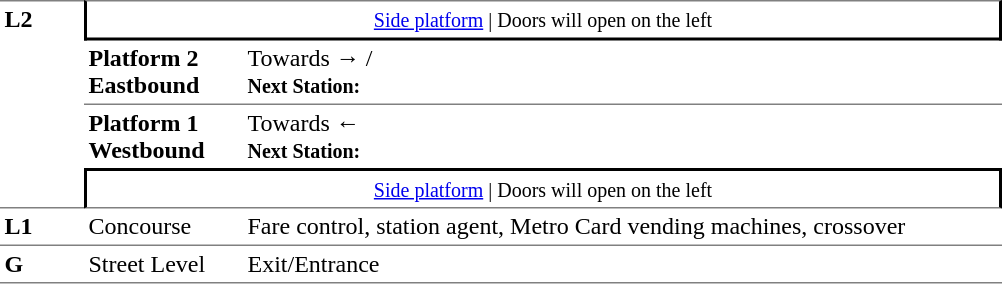<table table border=0 cellspacing=0 cellpadding=3>
<tr>
<td style="border-top:solid 1px grey;border-bottom:solid 1px grey;" width=50 rowspan=4 valign=top><strong>L2</strong></td>
<td style="border-top:solid 1px grey;border-right:solid 2px black;border-left:solid 2px black;border-bottom:solid 2px black;text-align:center;" colspan=2><small><a href='#'>Side platform</a> | Doors will open on the left </small></td>
</tr>
<tr>
<td style="border-bottom:solid 1px grey;" width=100><span><strong>Platform 2</strong><br><strong>Eastbound</strong></span></td>
<td style="border-bottom:solid 1px grey;" width=500>Towards →  / <br><small><strong>Next Station:</strong> </small></td>
</tr>
<tr>
<td><span><strong>Platform 1</strong><br><strong>Westbound</strong></span></td>
<td><span></span>Towards ← <br><small><strong>Next Station:</strong> </small></td>
</tr>
<tr>
<td style="border-top:solid 2px black;border-right:solid 2px black;border-left:solid 2px black;border-bottom:solid 1px grey;text-align:center;" colspan=2><small><a href='#'>Side platform</a> | Doors will open on the left </small></td>
</tr>
<tr>
<td valign=top><strong>L1</strong></td>
<td valign=top>Concourse</td>
<td valign=top>Fare control, station agent, Metro Card vending machines, crossover</td>
</tr>
<tr>
<td style="border-bottom:solid 1px grey;border-top:solid 1px grey;" width=50 valign=top><strong>G</strong></td>
<td style="border-top:solid 1px grey;border-bottom:solid 1px grey;" width=100 valign=top>Street Level</td>
<td style="border-top:solid 1px grey;border-bottom:solid 1px grey;" width=500 valign=top>Exit/Entrance</td>
</tr>
</table>
